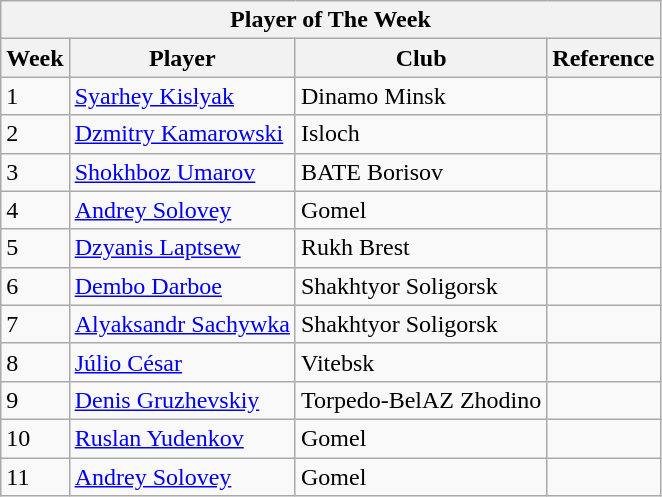<table class="wikitable collapsible collapsed">
<tr>
<th colspan="5">Player of The Week</th>
</tr>
<tr>
<th>Week</th>
<th>Player</th>
<th>Club</th>
<th>Reference</th>
</tr>
<tr>
<td>1</td>
<td> <a href='#'>Syarhey Kislyak</a></td>
<td>Dinamo Minsk</td>
<td align=center></td>
</tr>
<tr>
<td>2</td>
<td> <a href='#'>Dzmitry Kamarowski</a></td>
<td>Isloch</td>
<td align=center></td>
</tr>
<tr>
<td>3</td>
<td> <a href='#'>Shokhboz Umarov</a></td>
<td>BATE Borisov</td>
<td align=center></td>
</tr>
<tr>
<td>4</td>
<td> <a href='#'>Andrey Solovey</a></td>
<td>Gomel</td>
<td align=center></td>
</tr>
<tr>
<td>5</td>
<td> <a href='#'>Dzyanis Laptsew</a></td>
<td>Rukh Brest</td>
<td align=center></td>
</tr>
<tr>
<td>6</td>
<td> <a href='#'>Dembo Darboe</a></td>
<td>Shakhtyor Soligorsk</td>
<td align=center></td>
</tr>
<tr>
<td>7</td>
<td> <a href='#'>Alyaksandr Sachywka</a></td>
<td>Shakhtyor Soligorsk</td>
<td align=center></td>
</tr>
<tr>
<td>8</td>
<td> <a href='#'>Júlio César</a></td>
<td>Vitebsk</td>
<td align=center></td>
</tr>
<tr>
<td>9</td>
<td> <a href='#'>Denis Gruzhevskiy</a></td>
<td>Torpedo-BelAZ Zhodino</td>
<td align=center></td>
</tr>
<tr>
<td>10</td>
<td> <a href='#'>Ruslan Yudenkov</a></td>
<td>Gomel</td>
<td align=center></td>
</tr>
<tr>
<td>11</td>
<td> <a href='#'>Andrey Solovey</a></td>
<td>Gomel</td>
<td align=center></td>
</tr>
</table>
